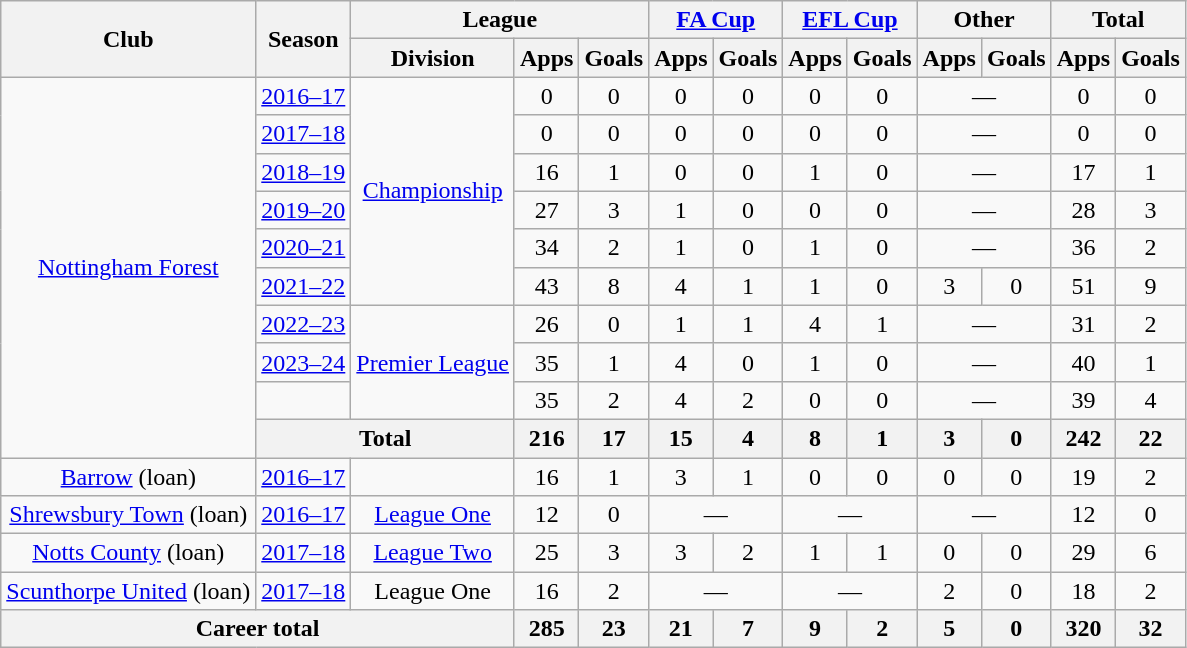<table class="wikitable" style="text-align: center">
<tr>
<th rowspan="2">Club</th>
<th rowspan="2">Season</th>
<th colspan="3">League</th>
<th colspan="2"><a href='#'>FA Cup</a></th>
<th colspan="2"><a href='#'>EFL Cup</a></th>
<th colspan="2">Other</th>
<th colspan="2">Total</th>
</tr>
<tr>
<th>Division</th>
<th>Apps</th>
<th>Goals</th>
<th>Apps</th>
<th>Goals</th>
<th>Apps</th>
<th>Goals</th>
<th>Apps</th>
<th>Goals</th>
<th>Apps</th>
<th>Goals</th>
</tr>
<tr>
<td rowspan="10"><a href='#'>Nottingham Forest</a></td>
<td><a href='#'>2016–17</a></td>
<td rowspan=6><a href='#'>Championship</a></td>
<td>0</td>
<td>0</td>
<td>0</td>
<td>0</td>
<td>0</td>
<td>0</td>
<td colspan="2">—</td>
<td>0</td>
<td>0</td>
</tr>
<tr>
<td><a href='#'>2017–18</a></td>
<td>0</td>
<td>0</td>
<td>0</td>
<td>0</td>
<td>0</td>
<td>0</td>
<td colspan="2">—</td>
<td>0</td>
<td>0</td>
</tr>
<tr>
<td><a href='#'>2018–19</a></td>
<td>16</td>
<td>1</td>
<td>0</td>
<td>0</td>
<td>1</td>
<td>0</td>
<td colspan="2">—</td>
<td>17</td>
<td>1</td>
</tr>
<tr>
<td><a href='#'>2019–20</a></td>
<td>27</td>
<td>3</td>
<td>1</td>
<td>0</td>
<td>0</td>
<td>0</td>
<td colspan="2">—</td>
<td>28</td>
<td>3</td>
</tr>
<tr>
<td><a href='#'>2020–21</a></td>
<td>34</td>
<td>2</td>
<td>1</td>
<td>0</td>
<td>1</td>
<td>0</td>
<td colspan="2">—</td>
<td>36</td>
<td>2</td>
</tr>
<tr>
<td><a href='#'>2021–22</a></td>
<td>43</td>
<td>8</td>
<td>4</td>
<td>1</td>
<td>1</td>
<td>0</td>
<td>3</td>
<td>0</td>
<td>51</td>
<td>9</td>
</tr>
<tr>
<td><a href='#'>2022–23</a></td>
<td rowspan=3><a href='#'>Premier League</a></td>
<td>26</td>
<td>0</td>
<td>1</td>
<td>1</td>
<td>4</td>
<td>1</td>
<td colspan="2">—</td>
<td>31</td>
<td>2</td>
</tr>
<tr>
<td><a href='#'>2023–24</a></td>
<td>35</td>
<td>1</td>
<td>4</td>
<td>0</td>
<td>1</td>
<td>0</td>
<td colspan="2">—</td>
<td>40</td>
<td>1</td>
</tr>
<tr>
<td></td>
<td>35</td>
<td>2</td>
<td>4</td>
<td>2</td>
<td>0</td>
<td>0</td>
<td colspan="2">—</td>
<td>39</td>
<td>4</td>
</tr>
<tr>
<th colspan="2">Total</th>
<th>216</th>
<th>17</th>
<th>15</th>
<th>4</th>
<th>8</th>
<th>1</th>
<th>3</th>
<th>0</th>
<th>242</th>
<th>22</th>
</tr>
<tr>
<td><a href='#'>Barrow</a> (loan)</td>
<td><a href='#'>2016–17</a></td>
<td></td>
<td>16</td>
<td>1</td>
<td>3</td>
<td>1</td>
<td>0</td>
<td>0</td>
<td>0</td>
<td>0</td>
<td>19</td>
<td>2</td>
</tr>
<tr>
<td><a href='#'>Shrewsbury Town</a> (loan)</td>
<td><a href='#'>2016–17</a></td>
<td><a href='#'>League One</a></td>
<td>12</td>
<td>0</td>
<td colspan="2">—</td>
<td colspan="2">—</td>
<td colspan="2">—</td>
<td>12</td>
<td>0</td>
</tr>
<tr>
<td><a href='#'>Notts County</a> (loan)</td>
<td><a href='#'>2017–18</a></td>
<td><a href='#'>League Two</a></td>
<td>25</td>
<td>3</td>
<td>3</td>
<td>2</td>
<td>1</td>
<td>1</td>
<td>0</td>
<td>0</td>
<td>29</td>
<td>6</td>
</tr>
<tr>
<td {{nowrap><a href='#'>Scunthorpe United</a> (loan)</td>
<td><a href='#'>2017–18</a></td>
<td>League One</td>
<td>16</td>
<td>2</td>
<td colspan="2">—</td>
<td colspan="2">—</td>
<td>2</td>
<td>0</td>
<td>18</td>
<td>2</td>
</tr>
<tr>
<th colspan="3">Career total</th>
<th>285</th>
<th>23</th>
<th>21</th>
<th>7</th>
<th>9</th>
<th>2</th>
<th>5</th>
<th>0</th>
<th>320</th>
<th>32</th>
</tr>
</table>
